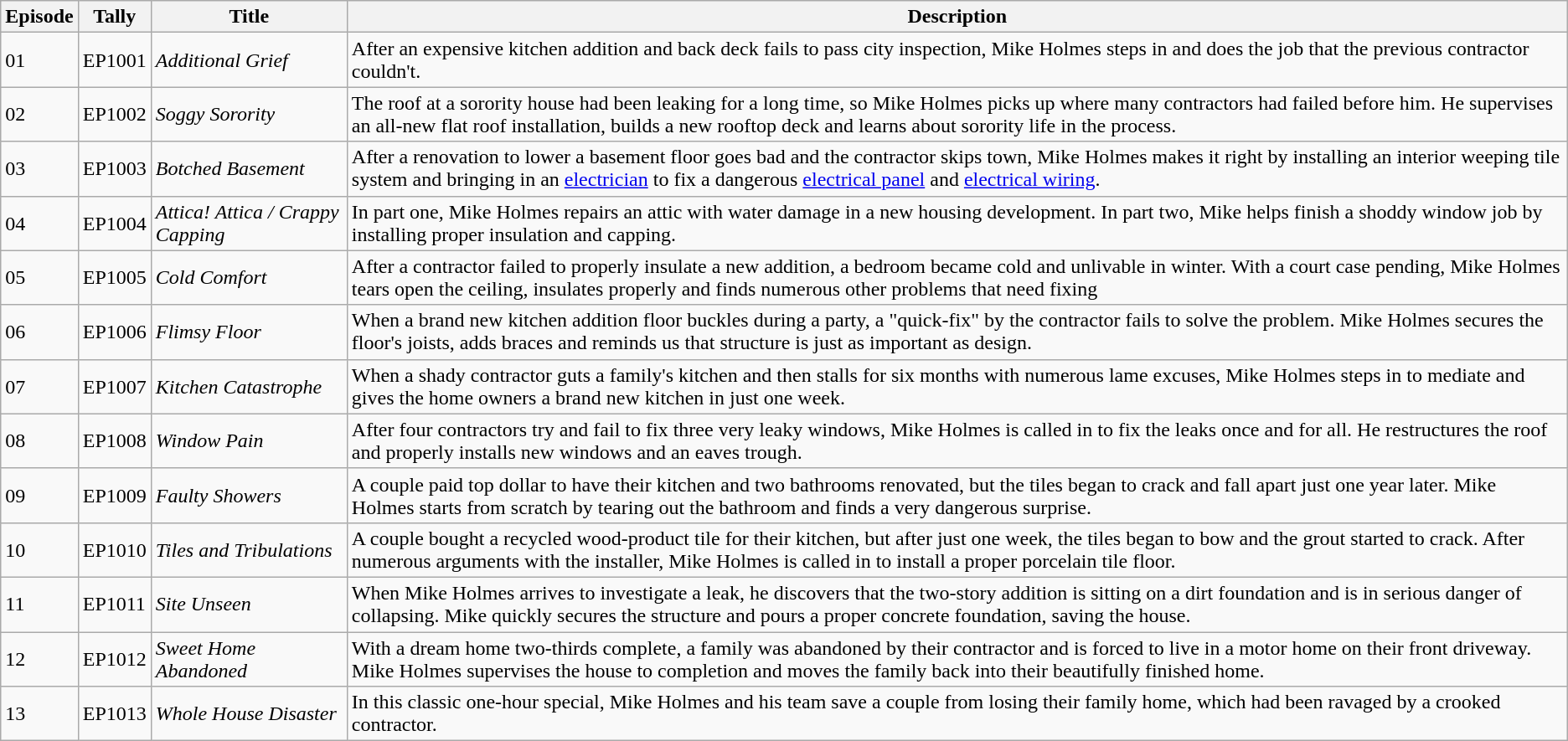<table class="wikitable">
<tr>
<th>Episode</th>
<th>Tally</th>
<th>Title</th>
<th>Description</th>
</tr>
<tr>
<td>01</td>
<td>EP1001</td>
<td><em>Additional Grief</em></td>
<td>After an expensive kitchen addition and back deck fails to pass city inspection, Mike Holmes steps in and does the job that the previous contractor couldn't.</td>
</tr>
<tr>
<td>02</td>
<td>EP1002</td>
<td><em>Soggy Sorority</em></td>
<td>The roof at a sorority house had been leaking for a long time, so Mike Holmes picks up where many contractors had failed before him. He supervises an all-new flat roof installation, builds a new rooftop deck and learns about sorority life in the process.</td>
</tr>
<tr>
<td>03</td>
<td>EP1003</td>
<td><em>Botched Basement</em></td>
<td>After a renovation to lower a basement floor goes bad and the contractor skips town, Mike Holmes makes it right by installing an interior weeping tile system and bringing in an <a href='#'>electrician</a> to fix a dangerous <a href='#'>electrical panel</a> and <a href='#'>electrical wiring</a>.</td>
</tr>
<tr>
<td>04</td>
<td>EP1004</td>
<td><em>Attica! Attica / Crappy Capping</em></td>
<td>In part one, Mike Holmes repairs an attic with water damage in a new housing development. In part two, Mike helps finish a shoddy window job by installing proper insulation and capping.</td>
</tr>
<tr>
<td>05</td>
<td>EP1005</td>
<td><em>Cold Comfort</em></td>
<td>After a contractor failed to properly insulate a new addition, a bedroom became cold and unlivable in winter. With a court case pending, Mike Holmes tears open the ceiling, insulates properly and finds numerous other problems that need fixing</td>
</tr>
<tr>
<td>06</td>
<td>EP1006</td>
<td><em>Flimsy Floor</em></td>
<td>When a brand new kitchen addition floor buckles during a party, a "quick-fix" by the contractor fails to solve the problem. Mike Holmes secures the floor's joists, adds braces and reminds us that structure is just as important as design.</td>
</tr>
<tr>
<td>07</td>
<td>EP1007</td>
<td><em>Kitchen Catastrophe</em></td>
<td>When a shady contractor guts a family's kitchen and then stalls for six months with numerous lame excuses, Mike Holmes steps in to mediate and gives the home owners a brand new kitchen in just one week.</td>
</tr>
<tr>
<td>08</td>
<td>EP1008</td>
<td><em>Window Pain</em></td>
<td>After four contractors try and fail to fix three very leaky windows, Mike Holmes is called in to fix the leaks once and for all. He restructures the roof and properly installs new windows and an eaves trough.</td>
</tr>
<tr>
<td>09</td>
<td>EP1009</td>
<td><em>Faulty Showers</em></td>
<td>A couple paid top dollar to have their kitchen and two bathrooms renovated, but the tiles began to crack and fall apart just one year later. Mike Holmes starts from scratch by tearing out the bathroom and finds a very dangerous surprise.</td>
</tr>
<tr>
<td>10</td>
<td>EP1010</td>
<td><em>Tiles and Tribulations</em></td>
<td>A couple bought a recycled wood-product tile for their kitchen, but after just one week, the tiles began to bow and the grout started to crack. After numerous arguments with the installer, Mike Holmes is called in to install a proper porcelain tile floor.</td>
</tr>
<tr>
<td>11</td>
<td>EP1011</td>
<td><em>Site Unseen</em></td>
<td>When Mike Holmes arrives to investigate a leak, he discovers that the two-story addition is sitting on a dirt foundation and is in serious danger of collapsing. Mike quickly secures the structure and pours a proper concrete foundation, saving the house.</td>
</tr>
<tr>
<td>12</td>
<td>EP1012</td>
<td><em>Sweet Home Abandoned</em></td>
<td>With a dream home two-thirds complete, a family was abandoned by their contractor and is forced to live in a motor home on their front driveway. Mike Holmes supervises the house to completion and moves the family back into their beautifully finished home.</td>
</tr>
<tr>
<td>13</td>
<td>EP1013</td>
<td><em>Whole House Disaster </em></td>
<td>In this classic one-hour special, Mike Holmes and his team save a couple from losing their family home, which had been ravaged by a crooked contractor.</td>
</tr>
</table>
